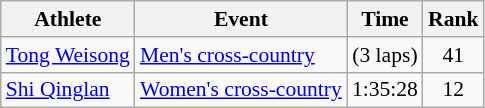<table class="wikitable" style="font-size:90%">
<tr>
<th>Athlete</th>
<th>Event</th>
<th>Time</th>
<th>Rank</th>
</tr>
<tr align=center>
<td align=left><a href='#'>Tong Weisong</a></td>
<td align=left><a href='#'>Men's cross-country</a></td>
<td> (3 laps)</td>
<td>41</td>
</tr>
<tr align=center>
<td align=left><a href='#'>Shi Qinglan</a></td>
<td align=left><a href='#'>Women's cross-country</a></td>
<td>1:35:28</td>
<td>12</td>
</tr>
</table>
